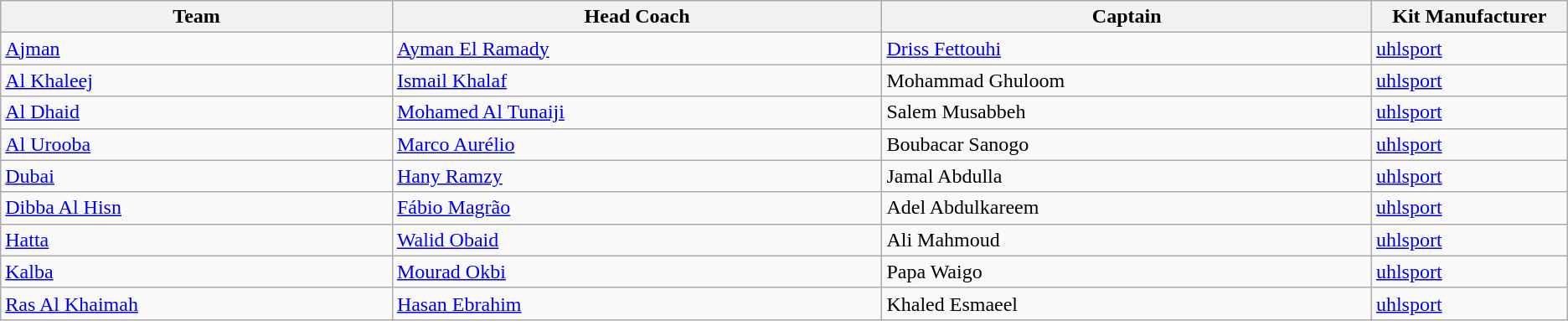<table class="wikitable sortable" style="text-align: left;">
<tr>
<th width=20%>Team</th>
<th width=25%>Head Coach</th>
<th width=25%>Captain</th>
<th width=10%>Kit Manufacturer</th>
</tr>
<tr>
<td><a href='#'>Ajman</a></td>
<td> <a href='#'>Ayman El Ramady</a></td>
<td> <a href='#'>Driss Fettouhi</a></td>
<td><a href='#'>uhlsport</a></td>
</tr>
<tr>
<td><a href='#'>Al Khaleej</a></td>
<td> <a href='#'>Ismail Khalaf</a></td>
<td> Mohammad Ghuloom</td>
<td><a href='#'>uhlsport</a></td>
</tr>
<tr>
<td><a href='#'>Al Dhaid</a></td>
<td> <a href='#'>Mohamed Al Tunaiji</a></td>
<td> Salem Musabbeh</td>
<td><a href='#'>uhlsport</a></td>
</tr>
<tr>
<td><a href='#'>Al Urooba</a></td>
<td> <a href='#'>Marco Aurélio</a></td>
<td> Boubacar Sanogo</td>
<td><a href='#'>uhlsport</a></td>
</tr>
<tr>
<td><a href='#'>Dubai</a></td>
<td> <a href='#'>Hany Ramzy</a></td>
<td> Jamal Abdulla</td>
<td><a href='#'>uhlsport</a></td>
</tr>
<tr>
<td><a href='#'>Dibba Al Hisn</a></td>
<td> <a href='#'>Fábio Magrão</a></td>
<td> Adel Abdulkareem</td>
<td><a href='#'>uhlsport</a></td>
</tr>
<tr>
<td><a href='#'>Hatta</a></td>
<td> <a href='#'>Walid Obaid</a></td>
<td> Ali Mahmoud</td>
<td><a href='#'>uhlsport</a></td>
</tr>
<tr>
<td><a href='#'>Kalba</a></td>
<td> <a href='#'>Mourad Okbi</a></td>
<td> Papa Waigo</td>
<td><a href='#'>uhlsport</a></td>
</tr>
<tr>
<td><a href='#'>Ras Al Khaimah</a></td>
<td> <a href='#'>Hasan Ebrahim</a></td>
<td> Khaled Esmaeel</td>
<td><a href='#'>uhlsport</a></td>
</tr>
</table>
